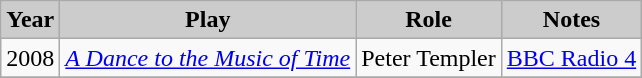<table class="wikitable">
<tr align="center">
<th style="background: #CCCCCC;">Year</th>
<th style="background: #CCCCCC;">Play</th>
<th style="background: #CCCCCC;">Role</th>
<th style="background: #CCCCCC;">Notes</th>
</tr>
<tr>
<td rowspan="1">2008</td>
<td><em><a href='#'>A Dance to the Music of Time</a></em></td>
<td>Peter Templer</td>
<td><a href='#'>BBC Radio 4</a></td>
</tr>
<tr>
</tr>
</table>
